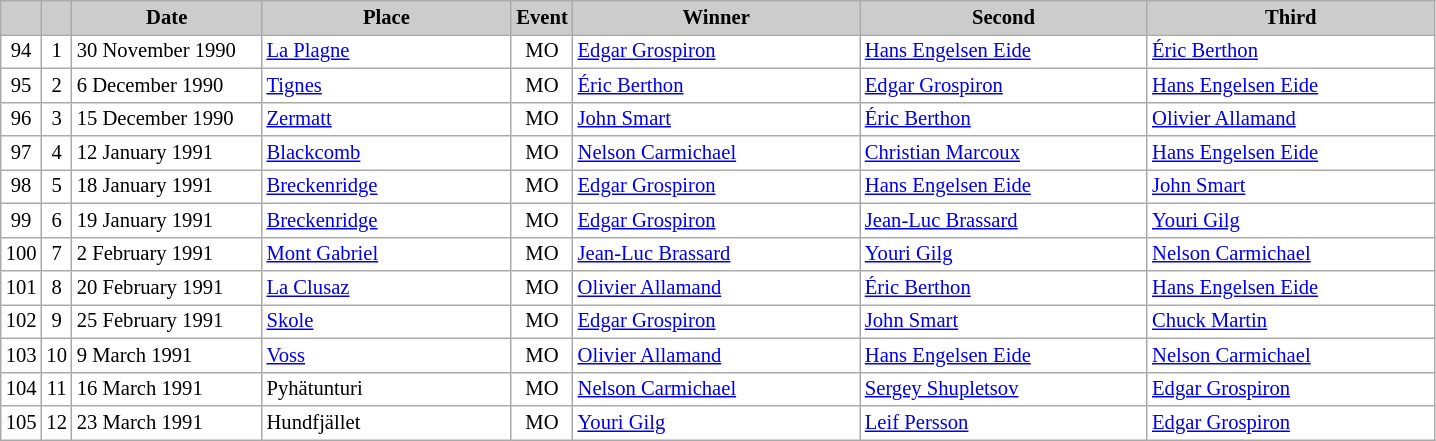<table class="wikitable plainrowheaders" style="background:#fff; font-size:86%; line-height:16px; border:grey solid 1px; border-collapse:collapse;">
<tr style="background:#ccc; text-align:center;">
<th scope="col" style="background:#ccc; width=20 px;"></th>
<th scope="col" style="background:#ccc; width=30 px;"></th>
<th scope="col" style="background:#ccc; width:120px;">Date</th>
<th scope="col" style="background:#ccc; width:160px;">Place</th>
<th scope="col" style="background:#ccc; width:15px;">Event</th>
<th scope="col" style="background:#ccc; width:185px;">Winner</th>
<th scope="col" style="background:#ccc; width:185px;">Second</th>
<th scope="col" style="background:#ccc; width:185px;">Third</th>
</tr>
<tr>
<td align=center>94</td>
<td align=center>1</td>
<td>30 November 1990</td>
<td> <a href='#'>La Plagne</a></td>
<td align=center>MO</td>
<td> <a href='#'>Edgar Grospiron</a></td>
<td> <a href='#'>Hans Engelsen Eide</a></td>
<td> <a href='#'>Éric Berthon</a></td>
</tr>
<tr>
<td align=center>95</td>
<td align=center>2</td>
<td>6 December 1990</td>
<td> <a href='#'>Tignes</a></td>
<td align=center>MO</td>
<td> <a href='#'>Éric Berthon</a></td>
<td> <a href='#'>Edgar Grospiron</a></td>
<td> <a href='#'>Hans Engelsen Eide</a></td>
</tr>
<tr>
<td align=center>96</td>
<td align=center>3</td>
<td>15 December 1990</td>
<td> <a href='#'>Zermatt</a></td>
<td align=center>MO</td>
<td> <a href='#'>John Smart</a></td>
<td> <a href='#'>Éric Berthon</a></td>
<td> <a href='#'>Olivier Allamand</a></td>
</tr>
<tr>
<td align=center>97</td>
<td align=center>4</td>
<td>12 January 1991</td>
<td> <a href='#'>Blackcomb</a></td>
<td align=center>MO</td>
<td> <a href='#'>Nelson Carmichael</a></td>
<td> <a href='#'>Christian Marcoux</a></td>
<td> <a href='#'>Hans Engelsen Eide</a></td>
</tr>
<tr>
<td align=center>98</td>
<td align=center>5</td>
<td>18 January 1991</td>
<td> <a href='#'>Breckenridge</a></td>
<td align=center>MO</td>
<td> <a href='#'>Edgar Grospiron</a></td>
<td> <a href='#'>Hans Engelsen Eide</a></td>
<td> <a href='#'>John Smart</a></td>
</tr>
<tr>
<td align=center>99</td>
<td align=center>6</td>
<td>19 January 1991</td>
<td> <a href='#'>Breckenridge</a></td>
<td align=center>MO</td>
<td> <a href='#'>Edgar Grospiron</a></td>
<td> <a href='#'>Jean-Luc Brassard</a></td>
<td> <a href='#'>Youri Gilg</a></td>
</tr>
<tr>
<td align=center>100</td>
<td align=center>7</td>
<td>2 February 1991</td>
<td> <a href='#'>Mont Gabriel</a></td>
<td align=center>MO</td>
<td> <a href='#'>Jean-Luc Brassard</a></td>
<td> <a href='#'>Youri Gilg</a></td>
<td> <a href='#'>Nelson Carmichael</a></td>
</tr>
<tr>
<td align=center>101</td>
<td align=center>8</td>
<td>20 February 1991</td>
<td> <a href='#'>La Clusaz</a></td>
<td align=center>MO</td>
<td> <a href='#'>Olivier Allamand</a></td>
<td> <a href='#'>Éric Berthon</a></td>
<td> <a href='#'>Hans Engelsen Eide</a></td>
</tr>
<tr>
<td align=center>102</td>
<td align=center>9</td>
<td>25 February 1991</td>
<td> <a href='#'>Skole</a></td>
<td align=center>MO</td>
<td> <a href='#'>Edgar Grospiron</a></td>
<td> <a href='#'>John Smart</a></td>
<td> <a href='#'>Chuck Martin</a></td>
</tr>
<tr>
<td align=center>103</td>
<td align=center>10</td>
<td>9 March 1991</td>
<td> <a href='#'>Voss</a></td>
<td align=center>MO</td>
<td> <a href='#'>Olivier Allamand</a></td>
<td> <a href='#'>Hans Engelsen Eide</a></td>
<td> <a href='#'>Nelson Carmichael</a></td>
</tr>
<tr>
<td align=center>104</td>
<td align=center>11</td>
<td>16 March 1991</td>
<td> Pyhätunturi</td>
<td align=center>MO</td>
<td> <a href='#'>Nelson Carmichael</a></td>
<td> <a href='#'>Sergey Shupletsov</a></td>
<td> <a href='#'>Edgar Grospiron</a></td>
</tr>
<tr>
<td align=center>105</td>
<td align=center>12</td>
<td>23 March 1991</td>
<td> Hundfjället</td>
<td align=center>MO</td>
<td> <a href='#'>Youri Gilg</a></td>
<td> <a href='#'>Leif Persson</a></td>
<td> <a href='#'>Edgar Grospiron</a></td>
</tr>
</table>
